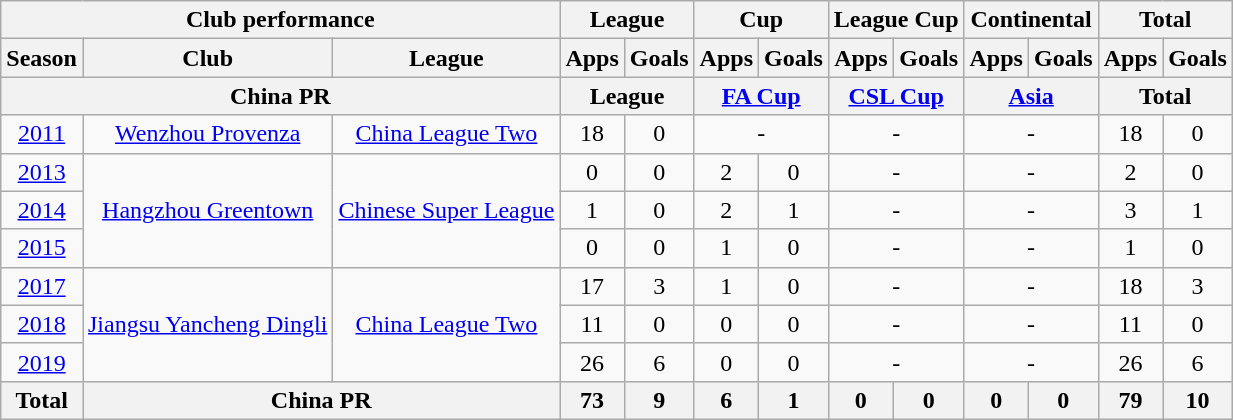<table class="wikitable" style="text-align:center">
<tr>
<th colspan=3>Club performance</th>
<th colspan=2>League</th>
<th colspan=2>Cup</th>
<th colspan=2>League Cup</th>
<th colspan=2>Continental</th>
<th colspan=2>Total</th>
</tr>
<tr>
<th>Season</th>
<th>Club</th>
<th>League</th>
<th>Apps</th>
<th>Goals</th>
<th>Apps</th>
<th>Goals</th>
<th>Apps</th>
<th>Goals</th>
<th>Apps</th>
<th>Goals</th>
<th>Apps</th>
<th>Goals</th>
</tr>
<tr>
<th colspan=3>China PR</th>
<th colspan=2>League</th>
<th colspan=2><a href='#'>FA Cup</a></th>
<th colspan=2><a href='#'>CSL Cup</a></th>
<th colspan=2><a href='#'>Asia</a></th>
<th colspan=2>Total</th>
</tr>
<tr>
<td><a href='#'>2011</a></td>
<td><a href='#'>Wenzhou Provenza</a></td>
<td><a href='#'>China League Two</a></td>
<td>18</td>
<td>0</td>
<td colspan="2">-</td>
<td colspan="2">-</td>
<td colspan="2">-</td>
<td>18</td>
<td>0</td>
</tr>
<tr>
<td><a href='#'>2013</a></td>
<td rowspan="3"><a href='#'>Hangzhou Greentown</a></td>
<td rowspan="3"><a href='#'>Chinese Super League</a></td>
<td>0</td>
<td>0</td>
<td>2</td>
<td>0</td>
<td colspan="2">-</td>
<td colspan="2">-</td>
<td>2</td>
<td>0</td>
</tr>
<tr>
<td><a href='#'>2014</a></td>
<td>1</td>
<td>0</td>
<td>2</td>
<td>1</td>
<td colspan="2">-</td>
<td colspan="2">-</td>
<td>3</td>
<td>1</td>
</tr>
<tr>
<td><a href='#'>2015</a></td>
<td>0</td>
<td>0</td>
<td>1</td>
<td>0</td>
<td colspan="2">-</td>
<td colspan="2">-</td>
<td>1</td>
<td>0</td>
</tr>
<tr>
<td><a href='#'>2017</a></td>
<td rowspan="3"><a href='#'>Jiangsu Yancheng Dingli</a></td>
<td rowspan="3"><a href='#'>China League Two</a></td>
<td>17</td>
<td>3</td>
<td>1</td>
<td>0</td>
<td colspan="2">-</td>
<td colspan="2">-</td>
<td>18</td>
<td>3</td>
</tr>
<tr>
<td><a href='#'>2018</a></td>
<td>11</td>
<td>0</td>
<td>0</td>
<td>0</td>
<td colspan="2">-</td>
<td colspan="2">-</td>
<td>11</td>
<td>0</td>
</tr>
<tr>
<td><a href='#'>2019</a></td>
<td>26</td>
<td>6</td>
<td>0</td>
<td>0</td>
<td colspan="2">-</td>
<td colspan="2">-</td>
<td>26</td>
<td>6</td>
</tr>
<tr>
<th rowspan=3>Total</th>
<th colspan=2>China PR</th>
<th>73</th>
<th>9</th>
<th>6</th>
<th>1</th>
<th>0</th>
<th>0</th>
<th>0</th>
<th>0</th>
<th>79</th>
<th>10</th>
</tr>
</table>
